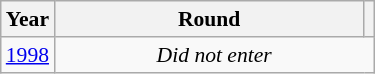<table class="wikitable" style="text-align: center; font-size:90%">
<tr>
<th>Year</th>
<th style="width:200px">Round</th>
<th></th>
</tr>
<tr>
<td><a href='#'>1998</a></td>
<td colspan="2"><em>Did not enter</em></td>
</tr>
</table>
